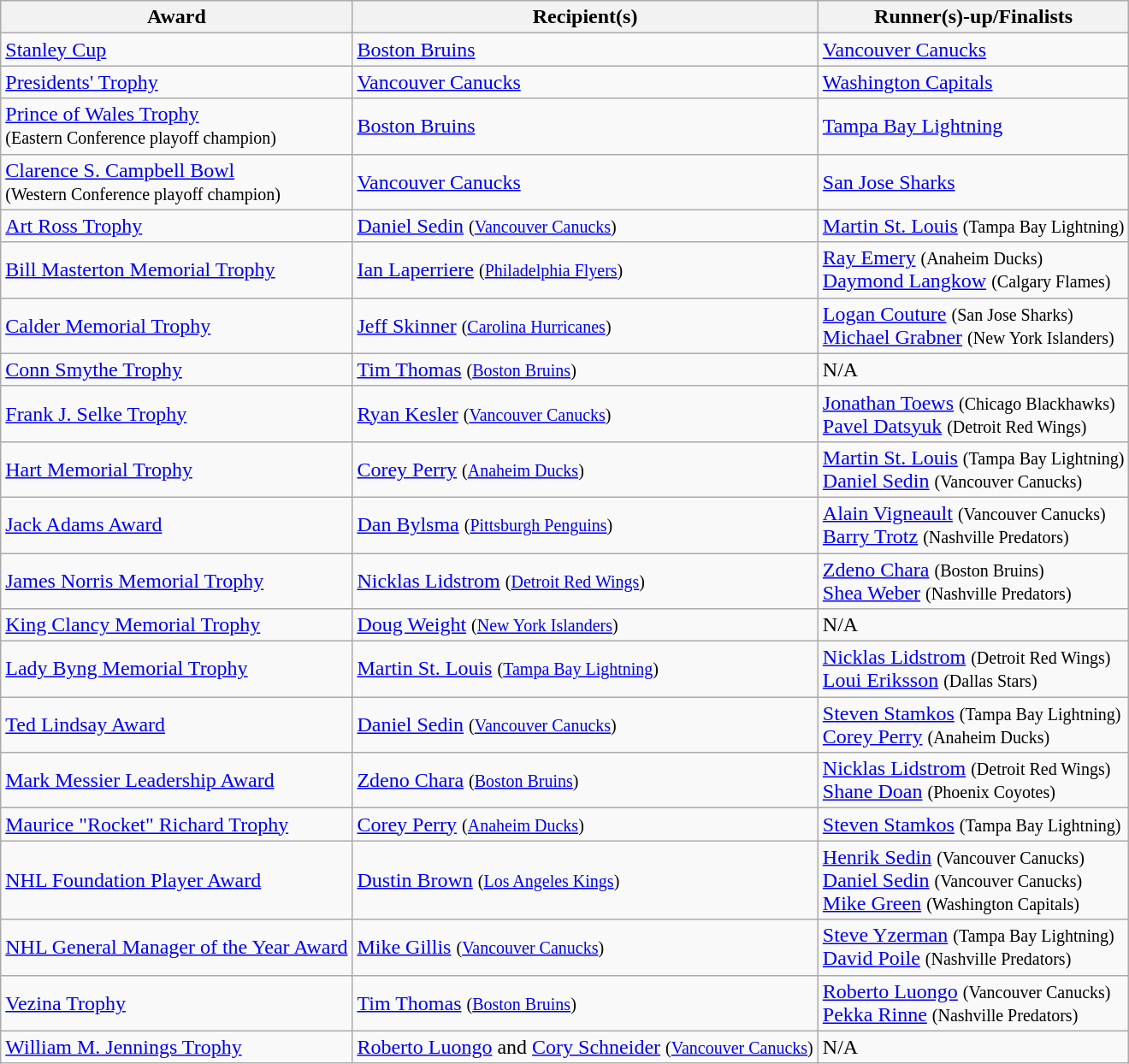<table class="wikitable">
<tr>
<th>Award</th>
<th>Recipient(s)</th>
<th>Runner(s)-up/Finalists</th>
</tr>
<tr>
<td><a href='#'>Stanley Cup</a></td>
<td><a href='#'>Boston Bruins</a></td>
<td><a href='#'>Vancouver Canucks</a></td>
</tr>
<tr>
<td><a href='#'>Presidents' Trophy</a></td>
<td><a href='#'>Vancouver Canucks</a></td>
<td><a href='#'>Washington Capitals</a></td>
</tr>
<tr>
<td><a href='#'>Prince of Wales Trophy</a> <br><small>(Eastern Conference playoff champion)</small></td>
<td><a href='#'>Boston Bruins</a></td>
<td><a href='#'>Tampa Bay Lightning</a></td>
</tr>
<tr>
<td><a href='#'>Clarence S. Campbell Bowl</a> <br><small>(Western Conference playoff champion)</small></td>
<td><a href='#'>Vancouver Canucks</a></td>
<td><a href='#'>San Jose Sharks</a></td>
</tr>
<tr>
<td><a href='#'>Art Ross Trophy</a></td>
<td><a href='#'>Daniel Sedin</a> <small>(<a href='#'>Vancouver Canucks</a>)</small></td>
<td><a href='#'>Martin St. Louis</a> <small>(Tampa Bay Lightning)</small></td>
</tr>
<tr>
<td><a href='#'>Bill Masterton Memorial Trophy</a></td>
<td><a href='#'>Ian Laperriere</a> <small>(<a href='#'>Philadelphia Flyers</a>)</small></td>
<td><a href='#'>Ray Emery</a> <small>(Anaheim Ducks)</small><br> <a href='#'>Daymond Langkow</a> <small>(Calgary Flames)</small></td>
</tr>
<tr>
<td><a href='#'>Calder Memorial Trophy</a></td>
<td><a href='#'>Jeff Skinner</a> <small>(<a href='#'>Carolina Hurricanes</a>)</small></td>
<td><a href='#'>Logan Couture</a> <small>(San Jose Sharks)</small><br> <a href='#'>Michael Grabner</a> <small>(New York Islanders)</small></td>
</tr>
<tr>
<td><a href='#'>Conn Smythe Trophy</a></td>
<td><a href='#'>Tim Thomas</a> <small>(<a href='#'>Boston Bruins</a>)</small></td>
<td>N/A</td>
</tr>
<tr>
<td><a href='#'>Frank J. Selke Trophy</a></td>
<td><a href='#'>Ryan Kesler</a> <small>(<a href='#'>Vancouver Canucks</a>)</small></td>
<td><a href='#'>Jonathan Toews</a> <small>(Chicago Blackhawks)</small><br> <a href='#'>Pavel Datsyuk</a> <small>(Detroit Red Wings)</small></td>
</tr>
<tr>
<td><a href='#'>Hart Memorial Trophy</a></td>
<td><a href='#'>Corey Perry</a> <small>(<a href='#'>Anaheim Ducks</a>)</small></td>
<td><a href='#'>Martin St. Louis</a> <small>(Tampa Bay Lightning)</small><br> <a href='#'>Daniel Sedin</a> <small>(Vancouver Canucks)</small></td>
</tr>
<tr>
<td><a href='#'>Jack Adams Award</a></td>
<td><a href='#'>Dan Bylsma</a> <small>(<a href='#'>Pittsburgh Penguins</a>)</small></td>
<td><a href='#'>Alain Vigneault</a> <small>(Vancouver Canucks)</small><br> <a href='#'>Barry Trotz</a> <small> (Nashville Predators)</small></td>
</tr>
<tr>
<td><a href='#'>James Norris Memorial Trophy</a></td>
<td><a href='#'>Nicklas Lidstrom</a> <small>(<a href='#'>Detroit Red Wings</a>)</small></td>
<td><a href='#'>Zdeno Chara</a> <small>(Boston Bruins)</small><br> <a href='#'>Shea Weber</a> <small>(Nashville Predators)</small></td>
</tr>
<tr>
<td><a href='#'>King Clancy Memorial Trophy</a></td>
<td><a href='#'>Doug Weight</a> <small>(<a href='#'>New York Islanders</a>)</small></td>
<td>N/A</td>
</tr>
<tr>
<td><a href='#'>Lady Byng Memorial Trophy</a></td>
<td><a href='#'>Martin St. Louis</a> <small>(<a href='#'>Tampa Bay Lightning</a>)</small></td>
<td><a href='#'>Nicklas Lidstrom</a> <small>(Detroit Red Wings)</small><br> <a href='#'>Loui Eriksson</a> <small>(Dallas Stars)</small></td>
</tr>
<tr>
<td><a href='#'>Ted Lindsay Award</a></td>
<td><a href='#'>Daniel Sedin</a> <small>(<a href='#'>Vancouver Canucks</a>)</small></td>
<td><a href='#'>Steven Stamkos</a> <small>(Tampa Bay Lightning)</small><br> <a href='#'>Corey Perry</a> <small>(Anaheim Ducks)</small></td>
</tr>
<tr>
<td><a href='#'>Mark Messier Leadership Award</a></td>
<td><a href='#'>Zdeno Chara</a> <small>(<a href='#'>Boston Bruins</a>)</small></td>
<td><a href='#'>Nicklas Lidstrom</a> <small>(Detroit Red Wings)</small><br> <a href='#'>Shane Doan</a> <small>(Phoenix Coyotes)</small></td>
</tr>
<tr>
<td><a href='#'>Maurice "Rocket" Richard Trophy</a></td>
<td><a href='#'>Corey Perry</a> <small>(<a href='#'>Anaheim Ducks</a>)</small></td>
<td><a href='#'>Steven Stamkos</a> <small>(Tampa Bay Lightning)</small></td>
</tr>
<tr>
<td><a href='#'>NHL Foundation Player Award</a></td>
<td><a href='#'>Dustin Brown</a> <small>(<a href='#'>Los Angeles Kings</a>)</small></td>
<td><a href='#'>Henrik Sedin</a> <small>(Vancouver Canucks)</small><br> <a href='#'>Daniel Sedin</a> <small>(Vancouver Canucks)</small><br><a href='#'>Mike Green</a> <small>(Washington Capitals)</small></td>
</tr>
<tr>
<td><a href='#'>NHL General Manager of the Year Award</a></td>
<td><a href='#'>Mike Gillis</a> <small>(<a href='#'>Vancouver Canucks</a>)</small></td>
<td><a href='#'>Steve Yzerman</a> <small>(Tampa Bay Lightning)</small><br><a href='#'>David Poile</a> <small>(Nashville Predators)</small></td>
</tr>
<tr>
<td><a href='#'>Vezina Trophy</a></td>
<td><a href='#'>Tim Thomas</a> <small>(<a href='#'>Boston Bruins</a>)</small></td>
<td><a href='#'>Roberto Luongo</a> <small>(Vancouver Canucks)</small><br> <a href='#'>Pekka Rinne</a> <small>(Nashville Predators)</small></td>
</tr>
<tr>
<td><a href='#'>William M. Jennings Trophy</a></td>
<td><a href='#'>Roberto Luongo</a> and <a href='#'>Cory Schneider</a> <small>(<a href='#'>Vancouver Canucks</a>)</small></td>
<td>N/A</td>
</tr>
</table>
